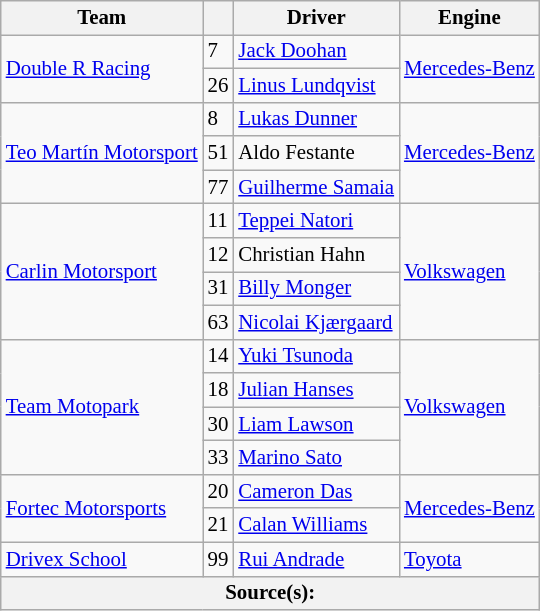<table class="wikitable" style="font-size: 87%;">
<tr>
<th>Team</th>
<th></th>
<th>Driver</th>
<th>Engine</th>
</tr>
<tr>
<td rowspan=2> <a href='#'>Double R Racing</a></td>
<td>7</td>
<td> <a href='#'>Jack Doohan</a></td>
<td rowspan=2><a href='#'>Mercedes-Benz</a></td>
</tr>
<tr>
<td>26</td>
<td> <a href='#'>Linus Lundqvist</a></td>
</tr>
<tr>
<td rowspan=3> <a href='#'>Teo Martín Motorsport</a></td>
<td>8</td>
<td> <a href='#'>Lukas Dunner</a></td>
<td rowspan=3><a href='#'>Mercedes-Benz</a></td>
</tr>
<tr>
<td>51</td>
<td> Aldo Festante</td>
</tr>
<tr>
<td>77</td>
<td> <a href='#'>Guilherme Samaia</a></td>
</tr>
<tr>
<td rowspan=4> <a href='#'>Carlin Motorsport</a></td>
<td>11</td>
<td> <a href='#'>Teppei Natori</a></td>
<td rowspan=4><a href='#'>Volkswagen</a></td>
</tr>
<tr>
<td>12</td>
<td> Christian Hahn</td>
</tr>
<tr>
<td>31</td>
<td> <a href='#'>Billy Monger</a></td>
</tr>
<tr>
<td>63</td>
<td> <a href='#'>Nicolai Kjærgaard</a></td>
</tr>
<tr>
<td rowspan=4> <a href='#'>Team Motopark</a></td>
<td>14</td>
<td> <a href='#'>Yuki Tsunoda</a></td>
<td rowspan=4><a href='#'>Volkswagen</a></td>
</tr>
<tr>
<td>18</td>
<td> <a href='#'>Julian Hanses</a></td>
</tr>
<tr>
<td>30</td>
<td> <a href='#'>Liam Lawson</a></td>
</tr>
<tr>
<td>33</td>
<td> <a href='#'>Marino Sato</a></td>
</tr>
<tr>
<td rowspan=2> <a href='#'>Fortec Motorsports</a></td>
<td>20</td>
<td> <a href='#'>Cameron Das</a></td>
<td rowspan=2><a href='#'>Mercedes-Benz</a></td>
</tr>
<tr>
<td>21</td>
<td> <a href='#'>Calan Williams</a></td>
</tr>
<tr>
<td> <a href='#'>Drivex School</a></td>
<td>99</td>
<td> <a href='#'>Rui Andrade</a></td>
<td><a href='#'>Toyota</a></td>
</tr>
<tr>
<th colspan=4>Source(s):</th>
</tr>
</table>
